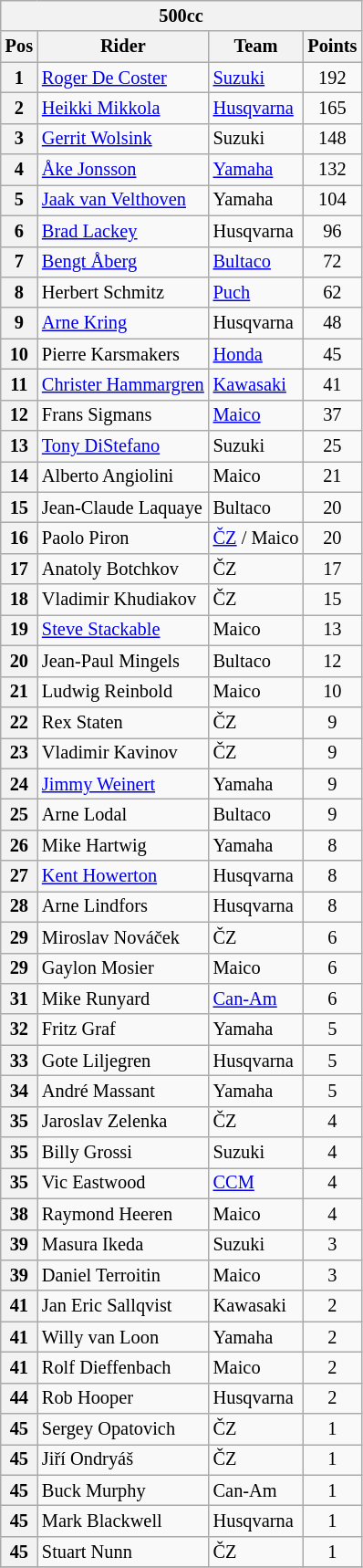<table class="wikitable" style="font-size: 85%;">
<tr>
<th colspan=4>500cc</th>
</tr>
<tr>
<th align=center>Pos</th>
<th align=center>Rider</th>
<th align=center>Team</th>
<th align=center>Points</th>
</tr>
<tr>
<th>1</th>
<td> <a href='#'>Roger De Coster</a></td>
<td><a href='#'>Suzuki</a></td>
<td align="center">192</td>
</tr>
<tr>
<th>2</th>
<td> <a href='#'>Heikki Mikkola</a></td>
<td><a href='#'>Husqvarna</a></td>
<td align="center">165</td>
</tr>
<tr>
<th>3</th>
<td> <a href='#'>Gerrit Wolsink</a></td>
<td>Suzuki</td>
<td align="center">148</td>
</tr>
<tr>
<th>4</th>
<td> <a href='#'>Åke Jonsson</a></td>
<td><a href='#'>Yamaha</a></td>
<td align="center">132</td>
</tr>
<tr>
<th>5</th>
<td> <a href='#'>Jaak van Velthoven</a></td>
<td>Yamaha</td>
<td align="center">104</td>
</tr>
<tr>
<th>6</th>
<td> <a href='#'>Brad Lackey</a></td>
<td>Husqvarna</td>
<td align="center">96</td>
</tr>
<tr>
<th>7</th>
<td> <a href='#'>Bengt Åberg</a></td>
<td><a href='#'>Bultaco</a></td>
<td align="center">72</td>
</tr>
<tr>
<th>8</th>
<td> Herbert Schmitz</td>
<td><a href='#'>Puch</a></td>
<td align="center">62</td>
</tr>
<tr>
<th>9</th>
<td> <a href='#'>Arne Kring</a></td>
<td>Husqvarna</td>
<td align="center">48</td>
</tr>
<tr>
<th>10</th>
<td> Pierre Karsmakers</td>
<td><a href='#'>Honda</a></td>
<td align="center">45</td>
</tr>
<tr>
<th>11</th>
<td> <a href='#'>Christer Hammargren</a></td>
<td><a href='#'>Kawasaki</a></td>
<td align="center">41</td>
</tr>
<tr>
<th>12</th>
<td> Frans Sigmans</td>
<td><a href='#'>Maico</a></td>
<td align="center">37</td>
</tr>
<tr>
<th>13</th>
<td> <a href='#'>Tony DiStefano</a></td>
<td>Suzuki</td>
<td align="center">25</td>
</tr>
<tr>
<th>14</th>
<td> Alberto Angiolini</td>
<td>Maico</td>
<td align="center">21</td>
</tr>
<tr>
<th>15</th>
<td> Jean-Claude Laquaye</td>
<td>Bultaco</td>
<td align="center">20</td>
</tr>
<tr>
<th>16</th>
<td> Paolo Piron</td>
<td><a href='#'>ČZ</a> / Maico</td>
<td align="center">20</td>
</tr>
<tr>
<th>17</th>
<td> Anatoly Botchkov</td>
<td>ČZ</td>
<td align="center">17</td>
</tr>
<tr>
<th>18</th>
<td> Vladimir Khudiakov</td>
<td>ČZ</td>
<td align="center">15</td>
</tr>
<tr>
<th>19</th>
<td> <a href='#'>Steve Stackable</a></td>
<td>Maico</td>
<td align="center">13</td>
</tr>
<tr>
<th>20</th>
<td> Jean-Paul Mingels</td>
<td>Bultaco</td>
<td align="center">12</td>
</tr>
<tr>
<th>21</th>
<td> Ludwig Reinbold</td>
<td>Maico</td>
<td align="center">10</td>
</tr>
<tr>
<th>22</th>
<td> Rex Staten</td>
<td>ČZ</td>
<td align="center">9</td>
</tr>
<tr>
<th>23</th>
<td> Vladimir Kavinov</td>
<td>ČZ</td>
<td align="center">9</td>
</tr>
<tr>
<th>24</th>
<td> <a href='#'>Jimmy Weinert</a></td>
<td>Yamaha</td>
<td align="center">9</td>
</tr>
<tr>
<th>25</th>
<td> Arne Lodal</td>
<td>Bultaco</td>
<td align="center">9</td>
</tr>
<tr>
<th>26</th>
<td> Mike Hartwig</td>
<td>Yamaha</td>
<td align="center">8</td>
</tr>
<tr>
<th>27</th>
<td> <a href='#'>Kent Howerton</a></td>
<td>Husqvarna</td>
<td align="center">8</td>
</tr>
<tr>
<th>28</th>
<td> Arne Lindfors</td>
<td>Husqvarna</td>
<td align="center">8</td>
</tr>
<tr>
<th>29</th>
<td> Miroslav Nováček</td>
<td>ČZ</td>
<td align="center">6</td>
</tr>
<tr>
<th>29</th>
<td> Gaylon Mosier</td>
<td>Maico</td>
<td align="center">6</td>
</tr>
<tr>
<th>31</th>
<td> Mike Runyard</td>
<td><a href='#'>Can-Am</a></td>
<td align="center">6</td>
</tr>
<tr>
<th>32</th>
<td> Fritz Graf</td>
<td>Yamaha</td>
<td align="center">5</td>
</tr>
<tr>
<th>33</th>
<td> Gote Liljegren</td>
<td>Husqvarna</td>
<td align="center">5</td>
</tr>
<tr>
<th>34</th>
<td> André Massant</td>
<td>Yamaha</td>
<td align="center">5</td>
</tr>
<tr>
<th>35</th>
<td> Jaroslav Zelenka</td>
<td>ČZ</td>
<td align="center">4</td>
</tr>
<tr>
<th>35</th>
<td> Billy Grossi</td>
<td>Suzuki</td>
<td align="center">4</td>
</tr>
<tr>
<th>35</th>
<td> Vic Eastwood</td>
<td><a href='#'>CCM</a></td>
<td align="center">4</td>
</tr>
<tr>
<th>38</th>
<td> Raymond Heeren</td>
<td>Maico</td>
<td align="center">4</td>
</tr>
<tr>
<th>39</th>
<td> Masura Ikeda</td>
<td>Suzuki</td>
<td align="center">3</td>
</tr>
<tr>
<th>39</th>
<td> Daniel Terroitin</td>
<td>Maico</td>
<td align="center">3</td>
</tr>
<tr>
<th>41</th>
<td> Jan Eric Sallqvist</td>
<td>Kawasaki</td>
<td align="center">2</td>
</tr>
<tr>
<th>41</th>
<td> Willy van Loon</td>
<td>Yamaha</td>
<td align="center">2</td>
</tr>
<tr>
<th>41</th>
<td>  Rolf Dieffenbach</td>
<td>Maico</td>
<td align="center">2</td>
</tr>
<tr>
<th>44</th>
<td>  Rob Hooper</td>
<td>Husqvarna</td>
<td align="center">2</td>
</tr>
<tr>
<th>45</th>
<td> Sergey Opatovich</td>
<td>ČZ</td>
<td align="center">1</td>
</tr>
<tr>
<th>45</th>
<td> Jiří Ondryáš</td>
<td>ČZ</td>
<td align="center">1</td>
</tr>
<tr>
<th>45</th>
<td> Buck Murphy</td>
<td>Can-Am</td>
<td align="center">1</td>
</tr>
<tr>
<th>45</th>
<td> Mark Blackwell</td>
<td>Husqvarna</td>
<td align="center">1</td>
</tr>
<tr>
<th>45</th>
<td> Stuart Nunn</td>
<td>ČZ</td>
<td align="center">1</td>
</tr>
<tr>
</tr>
</table>
